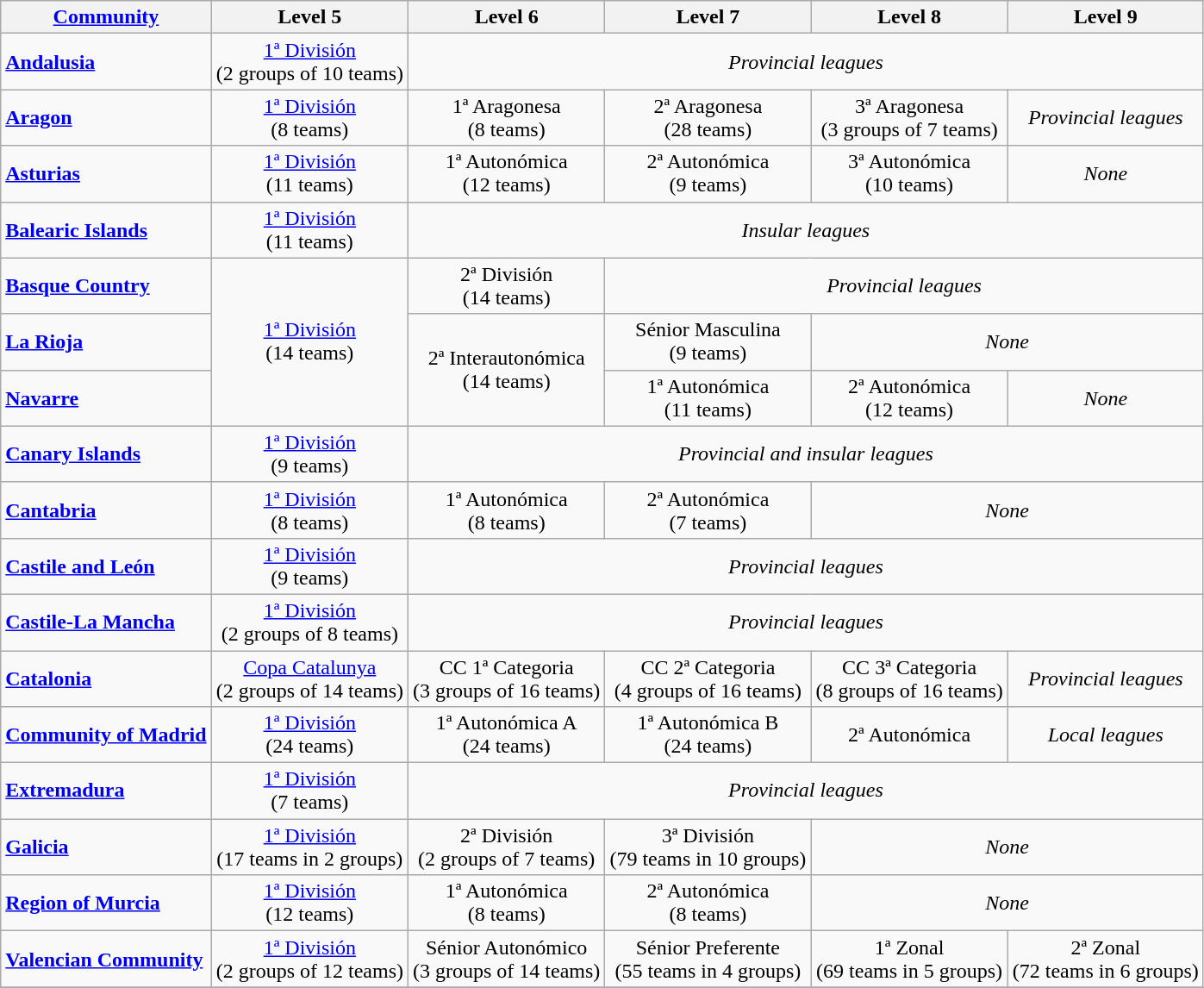<table class="wikitable" style="text-align: center;">
<tr>
<th><a href='#'>Community</a></th>
<th>Level 5</th>
<th>Level 6</th>
<th>Level 7</th>
<th>Level 8</th>
<th>Level 9</th>
</tr>
<tr>
<td align=left> <strong><a href='#'>Andalusia</a></strong></td>
<td><a href='#'>1ª División</a><br>(2 groups of 10 teams)</td>
<td colspan=4><em>Provincial leagues</em></td>
</tr>
<tr>
<td align=left> <strong><a href='#'>Aragon</a></strong></td>
<td><a href='#'>1ª División</a><br>(8 teams)</td>
<td>1ª Aragonesa<br>(8 teams)</td>
<td>2ª Aragonesa<br>(28 teams)</td>
<td>3ª Aragonesa<br>(3 groups of 7 teams)</td>
<td><em>Provincial leagues</em></td>
</tr>
<tr>
<td align=left> <strong><a href='#'>Asturias</a></strong></td>
<td><a href='#'>1ª División</a><br>(11 teams)</td>
<td>1ª Autonómica<br>(12 teams)</td>
<td>2ª Autonómica<br>(9 teams)</td>
<td>3ª Autonómica<br>(10 teams)</td>
<td><em>None</em></td>
</tr>
<tr>
<td align=left> <strong><a href='#'>Balearic Islands</a></strong></td>
<td><a href='#'>1ª División</a><br>(11 teams)</td>
<td colspan=4><em>Insular leagues</em></td>
</tr>
<tr>
<td align=left> <strong><a href='#'>Basque Country</a></strong></td>
<td rowspan=3><a href='#'>1ª División</a><br>(14 teams)</td>
<td>2ª División<br>(14 teams)</td>
<td colspan=3><em>Provincial leagues</em></td>
</tr>
<tr>
<td align=left> <strong><a href='#'>La Rioja</a></strong></td>
<td rowspan=2>2ª Interautonómica<br>(14 teams)</td>
<td>Sénior Masculina<br>(9 teams)</td>
<td colspan=2><em>None</em></td>
</tr>
<tr>
<td align=left> <strong><a href='#'>Navarre</a></strong></td>
<td>1ª Autonómica<br>(11 teams)</td>
<td>2ª Autonómica<br>(12 teams)</td>
<td><em>None</em></td>
</tr>
<tr>
<td align=left> <strong><a href='#'>Canary Islands</a></strong></td>
<td><a href='#'>1ª División</a><br>(9 teams)</td>
<td colspan=4><em>Provincial and insular leagues</em></td>
</tr>
<tr>
<td align=left> <strong><a href='#'>Cantabria</a></strong></td>
<td><a href='#'>1ª División</a><br>(8 teams)</td>
<td>1ª Autonómica<br>(8 teams)</td>
<td>2ª Autonómica<br>(7 teams)</td>
<td colspan=2><em>None</em></td>
</tr>
<tr>
<td align=left> <strong><a href='#'>Castile and León</a></strong></td>
<td><a href='#'>1ª División</a><br>(9 teams)</td>
<td colspan=4><em>Provincial leagues</em></td>
</tr>
<tr>
<td align=left> <strong><a href='#'>Castile-La Mancha</a></strong></td>
<td><a href='#'>1ª División</a><br>(2 groups of 8 teams)</td>
<td colspan=4><em>Provincial leagues</em></td>
</tr>
<tr>
<td align=left> <strong><a href='#'>Catalonia</a></strong></td>
<td><a href='#'>Copa Catalunya</a><br>(2 groups of 14 teams)</td>
<td>CC 1ª Categoria<br>(3 groups of 16 teams)</td>
<td>CC 2ª Categoria<br>(4 groups of 16 teams)</td>
<td>CC 3ª Categoria<br>(8 groups of 16 teams)</td>
<td><em>Provincial leagues</em></td>
</tr>
<tr>
<td align=left> <strong><a href='#'>Community of Madrid</a></strong></td>
<td><a href='#'>1ª División</a><br>(24 teams)</td>
<td>1ª Autonómica A<br>(24 teams)</td>
<td>1ª Autonómica B<br>(24 teams)</td>
<td>2ª Autonómica</td>
<td><em>Local leagues</em></td>
</tr>
<tr>
<td align=left> <strong><a href='#'>Extremadura</a></strong></td>
<td><a href='#'>1ª División</a><br>(7 teams)</td>
<td colspan=4><em>Provincial leagues</em></td>
</tr>
<tr>
<td align=left> <strong><a href='#'>Galicia</a></strong></td>
<td><a href='#'>1ª División</a><br>(17 teams in 2 groups)</td>
<td>2ª División<br>(2 groups of 7 teams)</td>
<td>3ª División<br>(79 teams in 10 groups)</td>
<td colspan=2><em>None</em></td>
</tr>
<tr>
<td align=left> <strong><a href='#'>Region of Murcia</a></strong></td>
<td><a href='#'>1ª División</a><br>(12 teams)</td>
<td>1ª Autonómica<br>(8 teams)</td>
<td>2ª Autonómica<br>(8 teams)</td>
<td colspan=2><em>None</em></td>
</tr>
<tr>
<td align=left> <strong><a href='#'>Valencian Community</a></strong></td>
<td><a href='#'>1ª División</a><br>(2 groups of 12 teams)</td>
<td>Sénior Autonómico<br>(3 groups of 14 teams)</td>
<td>Sénior Preferente<br>(55 teams in 4 groups)</td>
<td>1ª Zonal<br>(69 teams in 5 groups)</td>
<td>2ª Zonal<br>(72 teams in 6 groups)</td>
</tr>
<tr>
</tr>
</table>
